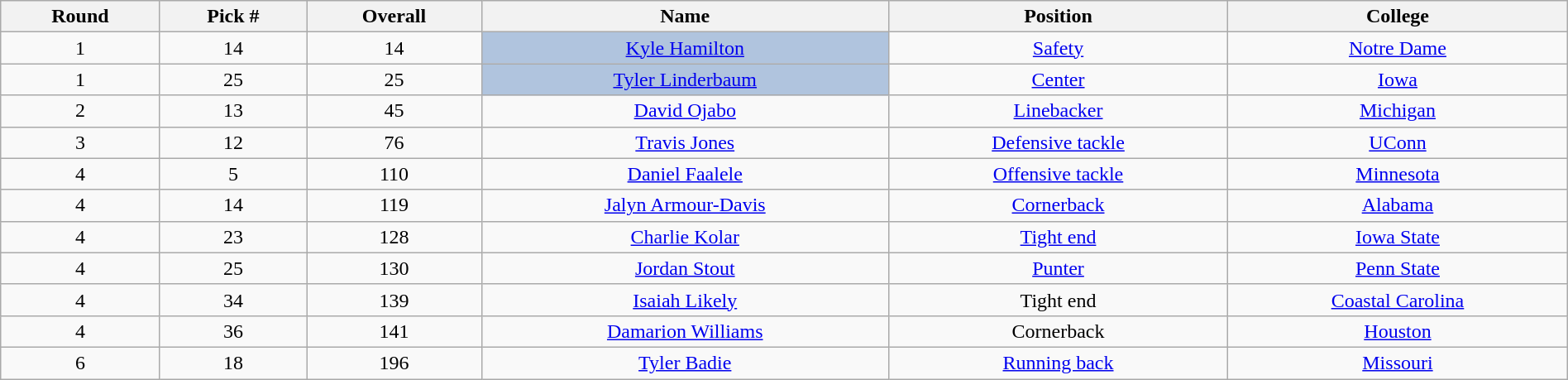<table class="wikitable sortable sortable" style="width: 100%; text-align:center">
<tr>
<th>Round</th>
<th>Pick #</th>
<th>Overall</th>
<th>Name</th>
<th>Position</th>
<th>College</th>
</tr>
<tr>
<td>1</td>
<td>14</td>
<td>14</td>
<td bgcolor=lightsteelblue><a href='#'>Kyle Hamilton</a></td>
<td><a href='#'>Safety</a></td>
<td><a href='#'>Notre Dame</a></td>
</tr>
<tr>
<td>1</td>
<td>25</td>
<td>25</td>
<td bgcolor=lightsteelblue><a href='#'>Tyler Linderbaum</a></td>
<td><a href='#'>Center</a></td>
<td><a href='#'>Iowa</a></td>
</tr>
<tr>
<td>2</td>
<td>13</td>
<td>45</td>
<td><a href='#'>David Ojabo</a></td>
<td><a href='#'>Linebacker</a></td>
<td><a href='#'>Michigan</a></td>
</tr>
<tr>
<td>3</td>
<td>12</td>
<td>76</td>
<td><a href='#'>Travis Jones</a></td>
<td><a href='#'>Defensive tackle</a></td>
<td><a href='#'>UConn</a></td>
</tr>
<tr>
<td>4</td>
<td>5</td>
<td>110</td>
<td><a href='#'>Daniel Faalele</a></td>
<td><a href='#'>Offensive tackle</a></td>
<td><a href='#'>Minnesota</a></td>
</tr>
<tr>
<td>4</td>
<td>14</td>
<td>119</td>
<td><a href='#'>Jalyn Armour-Davis</a></td>
<td><a href='#'>Cornerback</a></td>
<td><a href='#'>Alabama</a></td>
</tr>
<tr>
<td>4</td>
<td>23</td>
<td>128</td>
<td><a href='#'>Charlie Kolar</a></td>
<td><a href='#'>Tight end</a></td>
<td><a href='#'>Iowa State</a></td>
</tr>
<tr>
<td>4</td>
<td>25</td>
<td>130</td>
<td><a href='#'>Jordan Stout</a></td>
<td><a href='#'>Punter</a></td>
<td><a href='#'>Penn State</a></td>
</tr>
<tr>
<td>4</td>
<td>34</td>
<td>139</td>
<td><a href='#'>Isaiah Likely</a></td>
<td>Tight end</td>
<td><a href='#'>Coastal Carolina</a></td>
</tr>
<tr>
<td>4</td>
<td>36</td>
<td>141</td>
<td><a href='#'>Damarion Williams</a></td>
<td>Cornerback</td>
<td><a href='#'>Houston</a></td>
</tr>
<tr>
<td>6</td>
<td>18</td>
<td>196</td>
<td><a href='#'>Tyler Badie</a></td>
<td><a href='#'>Running back</a></td>
<td><a href='#'>Missouri</a></td>
</tr>
</table>
